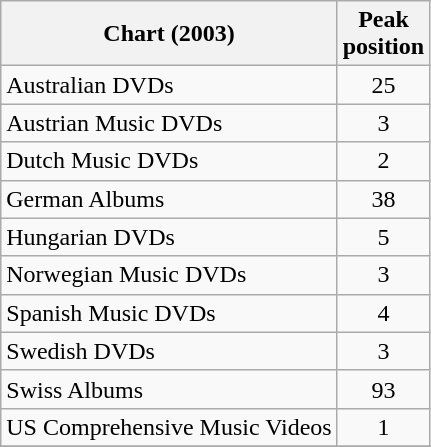<table class="wikitable plainrowheaders sortable" border="1">
<tr>
<th scope="col">Chart (2003)</th>
<th scope="col">Peak<br>position</th>
</tr>
<tr>
<td>Australian DVDs</td>
<td style="text-align:center;">25</td>
</tr>
<tr>
<td>Austrian Music DVDs</td>
<td style="text-align:center;">3</td>
</tr>
<tr>
<td>Dutch Music DVDs</td>
<td style="text-align:center;">2</td>
</tr>
<tr>
<td>German Albums</td>
<td style="text-align:center;">38</td>
</tr>
<tr>
<td>Hungarian DVDs</td>
<td style="text-align:center;">5</td>
</tr>
<tr>
<td>Norwegian Music DVDs</td>
<td style="text-align:center;">3</td>
</tr>
<tr>
<td>Spanish Music DVDs</td>
<td style="text-align:center;">4</td>
</tr>
<tr>
<td>Swedish DVDs</td>
<td style="text-align:center;">3</td>
</tr>
<tr>
<td>Swiss Albums</td>
<td style="text-align:center;">93</td>
</tr>
<tr>
<td>US Comprehensive Music Videos</td>
<td style="text-align:center;">1</td>
</tr>
<tr>
</tr>
</table>
